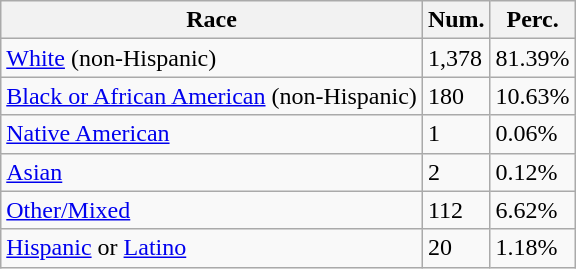<table class="wikitable">
<tr>
<th>Race</th>
<th>Num.</th>
<th>Perc.</th>
</tr>
<tr>
<td><a href='#'>White</a> (non-Hispanic)</td>
<td>1,378</td>
<td>81.39%</td>
</tr>
<tr>
<td><a href='#'>Black or African American</a> (non-Hispanic)</td>
<td>180</td>
<td>10.63%</td>
</tr>
<tr>
<td><a href='#'>Native American</a></td>
<td>1</td>
<td>0.06%</td>
</tr>
<tr>
<td><a href='#'>Asian</a></td>
<td>2</td>
<td>0.12%</td>
</tr>
<tr>
<td><a href='#'>Other/Mixed</a></td>
<td>112</td>
<td>6.62%</td>
</tr>
<tr>
<td><a href='#'>Hispanic</a> or <a href='#'>Latino</a></td>
<td>20</td>
<td>1.18%</td>
</tr>
</table>
